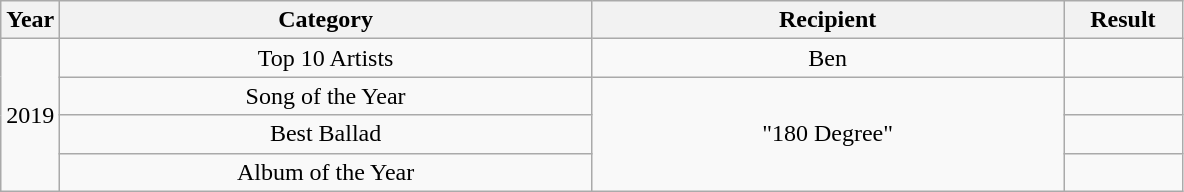<table class="wikitable" style="text-align:center">
<tr>
<th width="5%">Year</th>
<th width="45%">Category</th>
<th width="40%">Recipient</th>
<th width="10%">Result</th>
</tr>
<tr>
<td rowspan="4">2019</td>
<td>Top 10 Artists</td>
<td>Ben</td>
<td></td>
</tr>
<tr>
<td>Song of the Year</td>
<td rowspan="3">"180 Degree"</td>
<td></td>
</tr>
<tr>
<td>Best Ballad</td>
<td></td>
</tr>
<tr>
<td>Album of the Year</td>
<td></td>
</tr>
</table>
